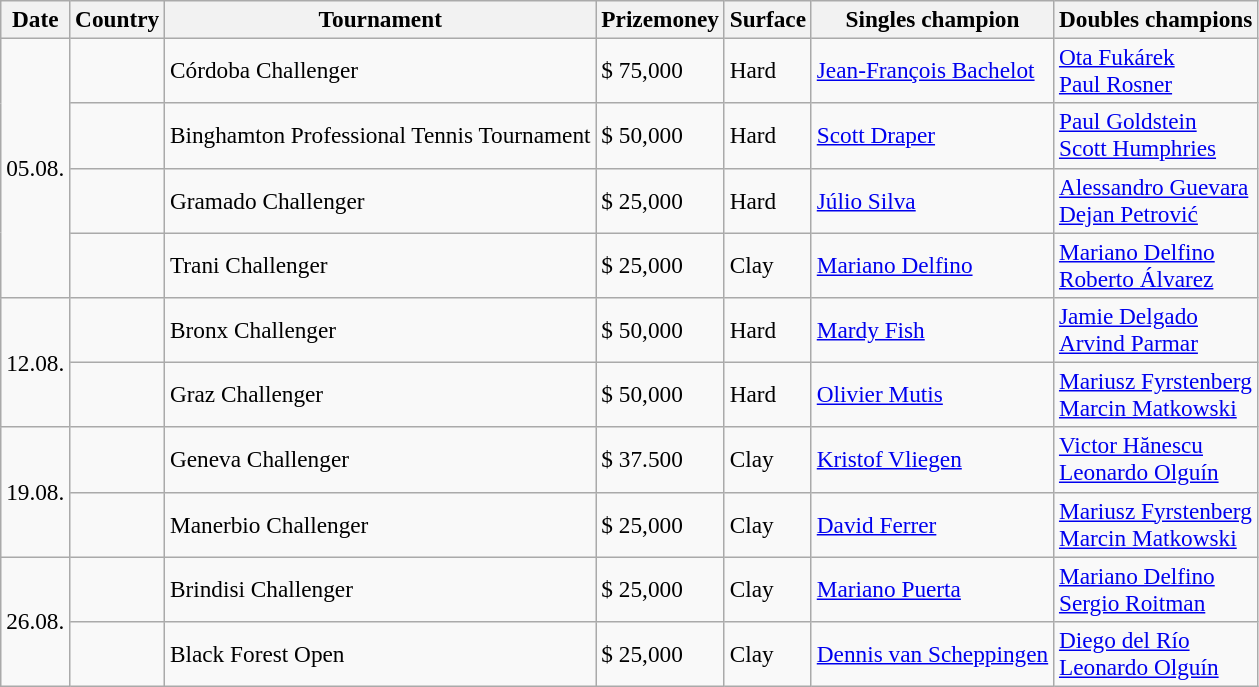<table class="sortable wikitable" style=font-size:97%>
<tr>
<th>Date</th>
<th>Country</th>
<th>Tournament</th>
<th>Prizemoney</th>
<th>Surface</th>
<th>Singles champion</th>
<th>Doubles champions</th>
</tr>
<tr>
<td rowspan="4">05.08.</td>
<td></td>
<td>Córdoba Challenger</td>
<td>$ 75,000</td>
<td>Hard</td>
<td> <a href='#'>Jean-François Bachelot</a></td>
<td> <a href='#'>Ota Fukárek</a><br> <a href='#'>Paul Rosner</a></td>
</tr>
<tr>
<td></td>
<td>Binghamton Professional Tennis Tournament</td>
<td>$ 50,000</td>
<td>Hard</td>
<td> <a href='#'>Scott Draper</a></td>
<td> <a href='#'>Paul Goldstein</a><br> <a href='#'>Scott Humphries</a></td>
</tr>
<tr>
<td></td>
<td>Gramado Challenger</td>
<td>$ 25,000</td>
<td>Hard</td>
<td> <a href='#'>Júlio Silva</a></td>
<td> <a href='#'>Alessandro Guevara</a><br> <a href='#'>Dejan Petrović</a></td>
</tr>
<tr>
<td></td>
<td>Trani Challenger</td>
<td>$ 25,000</td>
<td>Clay</td>
<td> <a href='#'>Mariano Delfino</a></td>
<td> <a href='#'>Mariano Delfino</a><br> <a href='#'>Roberto Álvarez</a></td>
</tr>
<tr>
<td rowspan="2">12.08.</td>
<td></td>
<td>Bronx Challenger</td>
<td>$ 50,000</td>
<td>Hard</td>
<td> <a href='#'>Mardy Fish</a></td>
<td> <a href='#'>Jamie Delgado</a><br> <a href='#'>Arvind Parmar</a></td>
</tr>
<tr>
<td></td>
<td>Graz Challenger</td>
<td>$ 50,000</td>
<td>Hard</td>
<td> <a href='#'>Olivier Mutis</a></td>
<td> <a href='#'>Mariusz Fyrstenberg</a><br> <a href='#'>Marcin Matkowski</a></td>
</tr>
<tr>
<td rowspan="2">19.08.</td>
<td></td>
<td>Geneva Challenger</td>
<td>$ 37.500</td>
<td>Clay</td>
<td> <a href='#'>Kristof Vliegen</a></td>
<td> <a href='#'>Victor Hănescu</a><br> <a href='#'>Leonardo Olguín</a></td>
</tr>
<tr>
<td></td>
<td>Manerbio Challenger</td>
<td>$ 25,000</td>
<td>Clay</td>
<td> <a href='#'>David Ferrer</a></td>
<td> <a href='#'>Mariusz Fyrstenberg</a><br> <a href='#'>Marcin Matkowski</a></td>
</tr>
<tr>
<td rowspan="2">26.08.</td>
<td></td>
<td>Brindisi Challenger</td>
<td>$ 25,000</td>
<td>Clay</td>
<td> <a href='#'>Mariano Puerta</a></td>
<td> <a href='#'>Mariano Delfino</a><br> <a href='#'>Sergio Roitman</a></td>
</tr>
<tr>
<td></td>
<td>Black Forest Open</td>
<td>$ 25,000</td>
<td>Clay</td>
<td> <a href='#'>Dennis van Scheppingen</a></td>
<td> <a href='#'>Diego del Río</a><br> <a href='#'>Leonardo Olguín</a></td>
</tr>
</table>
